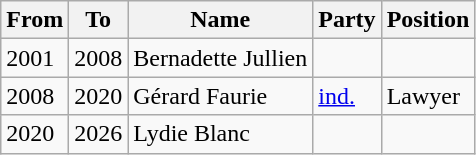<table class="wikitable">
<tr>
<th>From</th>
<th>To</th>
<th>Name</th>
<th>Party</th>
<th>Position</th>
</tr>
<tr>
<td>2001</td>
<td>2008</td>
<td>Bernadette Jullien</td>
<td></td>
<td></td>
</tr>
<tr>
<td>2008</td>
<td>2020</td>
<td>Gérard Faurie</td>
<td><a href='#'>ind.</a></td>
<td>Lawyer</td>
</tr>
<tr>
<td>2020</td>
<td>2026</td>
<td>Lydie Blanc</td>
<td></td>
<td></td>
</tr>
</table>
